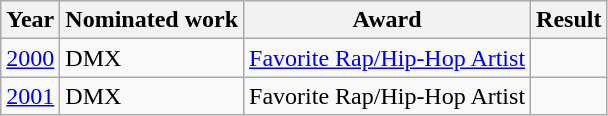<table class="wikitable">
<tr>
<th>Year</th>
<th>Nominated work</th>
<th>Award</th>
<th>Result</th>
</tr>
<tr>
<td align=center><a href='#'>2000</a></td>
<td>DMX</td>
<td><a href='#'>Favorite Rap/Hip-Hop Artist</a></td>
<td></td>
</tr>
<tr>
<td align=center><a href='#'>2001</a></td>
<td>DMX</td>
<td>Favorite Rap/Hip-Hop Artist</td>
<td></td>
</tr>
</table>
